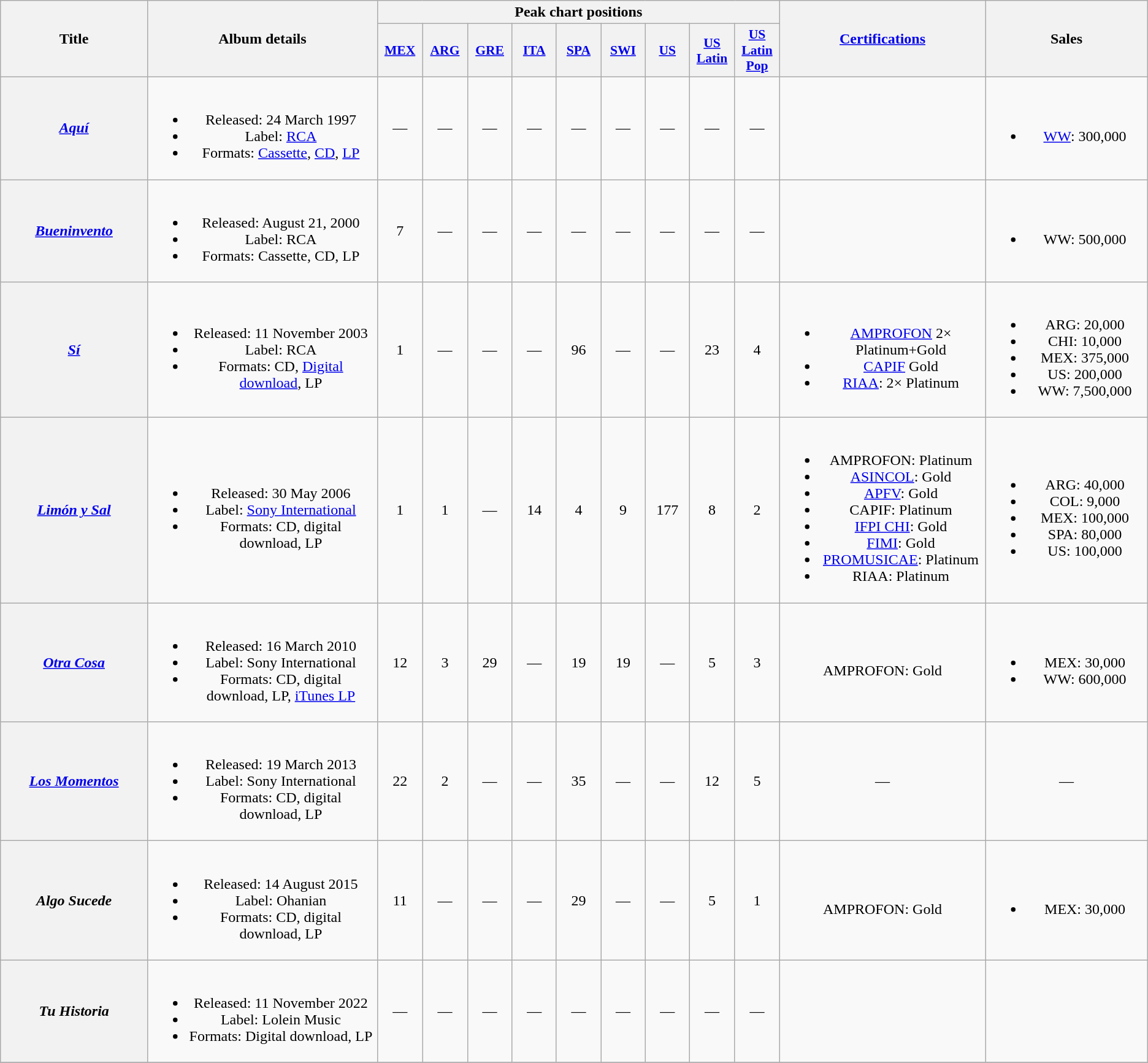<table class="wikitable plainrowheaders" style="text-align:center">
<tr>
<th scope="col" rowspan="2" style="width:10em;">Title</th>
<th scope="col" rowspan="2" style="width:16em;">Album details</th>
<th scope="col" colspan="9">Peak chart positions</th>
<th scope="col" rowspan="2" style="width:14em;"><a href='#'>Certifications</a></th>
<th scope="col" rowspan="2" style="width:11em;">Sales</th>
</tr>
<tr>
<th scope="col" style="width:3em;font-size:90%;"><a href='#'>MEX</a><br></th>
<th scope="col" style="width:3em;font-size:90%;"><a href='#'>ARG</a><br></th>
<th scope="col" style="width:3em;font-size:90%;"><a href='#'>GRE</a><br></th>
<th scope="col" style="width:3em;font-size:90%;"><a href='#'>ITA</a><br></th>
<th scope="col" style="width:3em;font-size:90%;"><a href='#'>SPA</a><br></th>
<th scope="col" style="width:3em;font-size:90%;"><a href='#'>SWI</a><br></th>
<th scope="col" style="width:3em;font-size:90%;"><a href='#'>US</a><br></th>
<th scope="col" style="width:3em;font-size:90%;"><a href='#'>US Latin</a><br></th>
<th scope="col" style="width:3em;font-size:90%;"><a href='#'>US Latin Pop</a><br></th>
</tr>
<tr>
<th scope="row"><em><a href='#'>Aquí</a></em></th>
<td><br><ul><li>Released: 24 March 1997</li><li>Label: <a href='#'>RCA</a></li><li>Formats: <a href='#'>Cassette</a>, <a href='#'>CD</a>, <a href='#'>LP</a></li></ul></td>
<td>—</td>
<td>—</td>
<td>—</td>
<td>—</td>
<td>—</td>
<td>—</td>
<td>—</td>
<td>—</td>
<td>—</td>
<td></td>
<td><br><ul><li><a href='#'>WW</a>: 300,000</li></ul></td>
</tr>
<tr>
<th scope="row"><em><a href='#'>Bueninvento</a></em></th>
<td><br><ul><li>Released: August 21, 2000</li><li>Label: RCA</li><li>Formats: Cassette, CD, LP</li></ul></td>
<td>7</td>
<td>—</td>
<td>—</td>
<td>—</td>
<td>—</td>
<td>—</td>
<td>—</td>
<td>—</td>
<td>—</td>
<td></td>
<td><br><ul><li>WW: 500,000</li></ul></td>
</tr>
<tr>
<th scope="row"><em><a href='#'>Sí</a></em></th>
<td><br><ul><li>Released: 11 November 2003</li><li>Label: RCA</li><li>Formats: CD, <a href='#'>Digital download</a>, LP</li></ul></td>
<td>1</td>
<td>—</td>
<td>—</td>
<td>—</td>
<td>96</td>
<td>—</td>
<td>—</td>
<td>23</td>
<td>4</td>
<td><br><ul><li><a href='#'>AMPROFON</a> 2× Platinum+Gold</li><li><a href='#'>CAPIF</a> Gold</li><li><a href='#'>RIAA</a>: 2× Platinum </li></ul></td>
<td><br><ul><li>ARG: 20,000</li><li>CHI: 10,000</li><li>MEX: 375,000</li><li>US: 200,000</li><li>WW: 7,500,000</li></ul></td>
</tr>
<tr>
<th scope="row"><em><a href='#'>Limón y Sal</a></em></th>
<td><br><ul><li>Released: 30 May 2006</li><li>Label: <a href='#'>Sony International</a></li><li>Formats: CD, digital download, LP</li></ul></td>
<td>1</td>
<td>1</td>
<td>—</td>
<td>14</td>
<td>4</td>
<td>9</td>
<td>177</td>
<td>8</td>
<td>2</td>
<td><br><ul><li>AMPROFON: Platinum</li><li><a href='#'>ASINCOL</a>: Gold</li><li><a href='#'>APFV</a>: Gold</li><li>CAPIF: Platinum</li><li><a href='#'>IFPI CHI</a>: Gold</li><li><a href='#'>FIMI</a>: Gold</li><li><a href='#'>PROMUSICAE</a>: Platinum</li><li>RIAA: Platinum </li></ul></td>
<td><br><ul><li>ARG: 40,000</li><li>COL: 9,000 </li><li>MEX: 100,000</li><li>SPA: 80,000</li><li>US: 100,000</li></ul></td>
</tr>
<tr>
<th scope="row"><em><a href='#'>Otra Cosa</a></em></th>
<td><br><ul><li>Released: 16 March 2010</li><li>Label: Sony International</li><li>Formats: CD, digital download, LP, <a href='#'>iTunes LP</a></li></ul></td>
<td>12</td>
<td>3</td>
<td>29</td>
<td>—</td>
<td>19</td>
<td>19</td>
<td>—</td>
<td>5</td>
<td>3</td>
<td><br>AMPROFON: Gold</td>
<td><br><ul><li>MEX: 30,000</li><li>WW: 600,000</li></ul></td>
</tr>
<tr>
<th scope="row"><em><a href='#'>Los Momentos</a></em></th>
<td><br><ul><li>Released: 19 March 2013</li><li>Label: Sony International</li><li>Formats: CD, digital download, LP</li></ul></td>
<td>22</td>
<td>2</td>
<td>—</td>
<td>—</td>
<td>35</td>
<td>—</td>
<td>—</td>
<td>12</td>
<td>5</td>
<td>—</td>
<td>—</td>
</tr>
<tr>
<th scope="row"><em>Algo Sucede</em></th>
<td><br><ul><li>Released: 14 August 2015</li><li>Label: Ohanian</li><li>Formats: CD, digital download, LP</li></ul></td>
<td>11</td>
<td>—</td>
<td>—</td>
<td>—</td>
<td>29</td>
<td>—</td>
<td>—</td>
<td>5</td>
<td>1</td>
<td><br>AMPROFON: Gold</td>
<td><br><ul><li>MEX: 30,000</li></ul></td>
</tr>
<tr>
<th scope="row"><em>Tu Historia</em></th>
<td><br><ul><li>Released: 11 November 2022</li><li>Label: Lolein Music</li><li>Formats: Digital download, LP</li></ul></td>
<td>—</td>
<td>—</td>
<td>—</td>
<td>—</td>
<td>—</td>
<td>—</td>
<td>—</td>
<td>—</td>
<td>—</td>
<td></td>
<td></td>
</tr>
<tr>
</tr>
</table>
